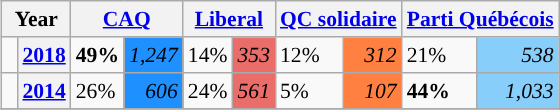<table class="wikitable" style="float:right; width:400; font-size:90%; margin-left:1em;">
<tr>
<th colspan="2" scope="col">Year</th>
<th colspan="2" scope="col"><a href='#'>CAQ</a></th>
<th colspan="2" scope="col"><a href='#'>Liberal</a></th>
<th colspan="2" scope="col"><a href='#'>QC solidaire</a></th>
<th colspan="2" scope="col"><a href='#'>Parti Québécois</a></th>
</tr>
<tr>
<td style="width: 0.25em; background-color: "></td>
<th><a href='#'>2018</a></th>
<td><strong>49%</strong></td>
<td style="text-align:right; background:#1E90FF;"><em>1,247</em></td>
<td>14%</td>
<td style="text-align:right; background:#EA6D6A;"><em>353</em></td>
<td>12%</td>
<td style="text-align:right; background:#FF8040;"><em>312</em></td>
<td>21%</td>
<td style="text-align:right; background:#87CEFA;"><em>538</em></td>
</tr>
<tr>
<td style="width: 0.25em; background-color: "></td>
<th><a href='#'>2014</a></th>
<td>26%</td>
<td style="text-align:right; background:#1E90FF;"><em>606</em></td>
<td>24%</td>
<td style="text-align:right; background:#EA6D6A;"><em>561</em></td>
<td>5%</td>
<td style="text-align:right; background:#FF8040;"><em>107</em></td>
<td><strong>44%</strong></td>
<td style="text-align:right; background:#87CEFA;"><em>1,033</em></td>
</tr>
<tr>
</tr>
</table>
